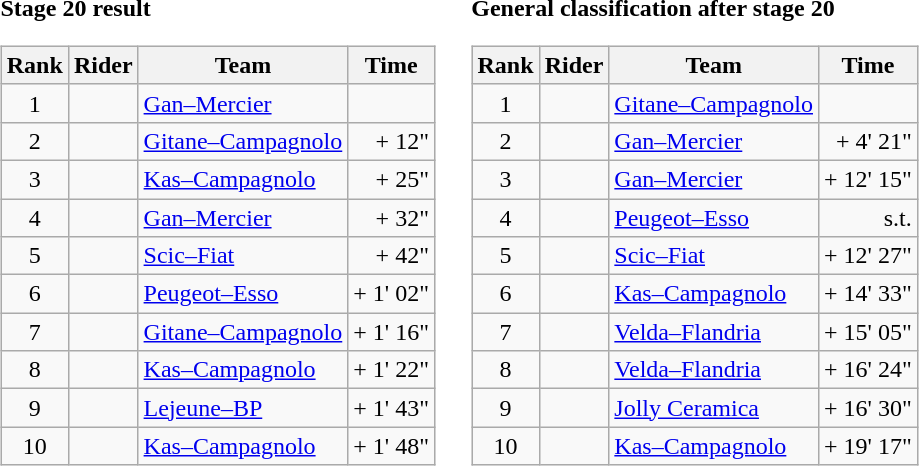<table>
<tr>
<td><strong>Stage 20 result</strong><br><table class="wikitable">
<tr>
<th scope="col">Rank</th>
<th scope="col">Rider</th>
<th scope="col">Team</th>
<th scope="col">Time</th>
</tr>
<tr>
<td style="text-align:center;">1</td>
<td></td>
<td><a href='#'>Gan–Mercier</a></td>
<td style="text-align:right;"></td>
</tr>
<tr>
<td style="text-align:center;">2</td>
<td></td>
<td><a href='#'>Gitane–Campagnolo</a></td>
<td style="text-align:right;">+ 12"</td>
</tr>
<tr>
<td style="text-align:center;">3</td>
<td></td>
<td><a href='#'>Kas–Campagnolo</a></td>
<td style="text-align:right;">+ 25"</td>
</tr>
<tr>
<td style="text-align:center;">4</td>
<td></td>
<td><a href='#'>Gan–Mercier</a></td>
<td style="text-align:right;">+ 32"</td>
</tr>
<tr>
<td style="text-align:center;">5</td>
<td></td>
<td><a href='#'>Scic–Fiat</a></td>
<td style="text-align:right;">+ 42"</td>
</tr>
<tr>
<td style="text-align:center;">6</td>
<td></td>
<td><a href='#'>Peugeot–Esso</a></td>
<td style="text-align:right;">+ 1' 02"</td>
</tr>
<tr>
<td style="text-align:center;">7</td>
<td></td>
<td><a href='#'>Gitane–Campagnolo</a></td>
<td style="text-align:right;">+ 1' 16"</td>
</tr>
<tr>
<td style="text-align:center;">8</td>
<td></td>
<td><a href='#'>Kas–Campagnolo</a></td>
<td style="text-align:right;">+ 1' 22"</td>
</tr>
<tr>
<td style="text-align:center;">9</td>
<td></td>
<td><a href='#'>Lejeune–BP</a></td>
<td style="text-align:right;">+ 1' 43"</td>
</tr>
<tr>
<td style="text-align:center;">10</td>
<td></td>
<td><a href='#'>Kas–Campagnolo</a></td>
<td style="text-align:right;">+ 1' 48"</td>
</tr>
</table>
</td>
<td></td>
<td><strong>General classification after stage 20</strong><br><table class="wikitable">
<tr>
<th scope="col">Rank</th>
<th scope="col">Rider</th>
<th scope="col">Team</th>
<th scope="col">Time</th>
</tr>
<tr>
<td style="text-align:center;">1</td>
<td> </td>
<td><a href='#'>Gitane–Campagnolo</a></td>
<td style="text-align:right;"></td>
</tr>
<tr>
<td style="text-align:center;">2</td>
<td></td>
<td><a href='#'>Gan–Mercier</a></td>
<td style="text-align:right;">+ 4' 21"</td>
</tr>
<tr>
<td style="text-align:center;">3</td>
<td></td>
<td><a href='#'>Gan–Mercier</a></td>
<td style="text-align:right;">+ 12' 15"</td>
</tr>
<tr>
<td style="text-align:center;">4</td>
<td></td>
<td><a href='#'>Peugeot–Esso</a></td>
<td style="text-align:right;">s.t.</td>
</tr>
<tr>
<td style="text-align:center;">5</td>
<td></td>
<td><a href='#'>Scic–Fiat</a></td>
<td style="text-align:right;">+ 12' 27"</td>
</tr>
<tr>
<td style="text-align:center;">6</td>
<td></td>
<td><a href='#'>Kas–Campagnolo</a></td>
<td style="text-align:right;">+ 14' 33"</td>
</tr>
<tr>
<td style="text-align:center;">7</td>
<td></td>
<td><a href='#'>Velda–Flandria</a></td>
<td style="text-align:right;">+ 15' 05"</td>
</tr>
<tr>
<td style="text-align:center;">8</td>
<td></td>
<td><a href='#'>Velda–Flandria</a></td>
<td style="text-align:right;">+ 16' 24"</td>
</tr>
<tr>
<td style="text-align:center;">9</td>
<td></td>
<td><a href='#'>Jolly Ceramica</a></td>
<td style="text-align:right;">+ 16' 30"</td>
</tr>
<tr>
<td style="text-align:center;">10</td>
<td></td>
<td><a href='#'>Kas–Campagnolo</a></td>
<td style="text-align:right;">+ 19' 17"</td>
</tr>
</table>
</td>
</tr>
</table>
